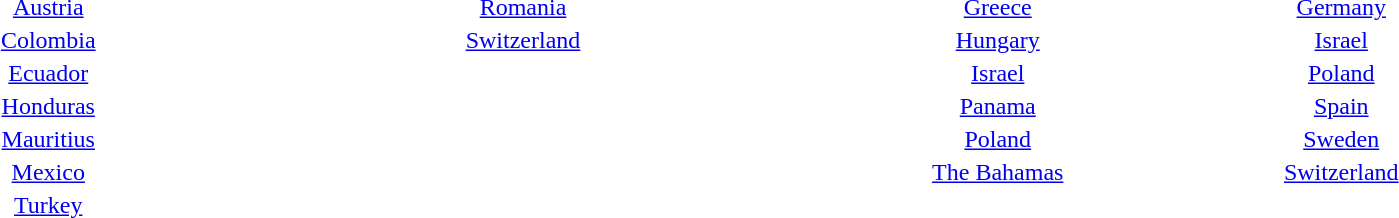<table width=900 border=0>
<tr>
<td valign="top"><br><table width=225 border=0 style="text-align: center;">
<tr>
<td><a href='#'>Austria</a></td>
</tr>
<tr>
<td><a href='#'>Colombia</a></td>
</tr>
<tr>
<td><a href='#'>Ecuador</a></td>
</tr>
<tr>
<td><a href='#'>Honduras</a></td>
</tr>
<tr>
<td><a href='#'>Mauritius</a></td>
</tr>
<tr>
<td><a href='#'>Mexico</a></td>
</tr>
<tr>
<td><a href='#'>Turkey</a></td>
</tr>
</table>
</td>
<td valign="top"><br><table width=400 border=0 style="text-align: center;">
<tr>
<td><a href='#'>Romania</a></td>
</tr>
<tr>
<td><a href='#'>Switzerland</a></td>
</tr>
</table>
</td>
<td valign="top"><br><table width=225 border=0 style="text-align: center;">
<tr>
<td><a href='#'>Greece</a></td>
</tr>
<tr>
<td><a href='#'>Hungary</a></td>
</tr>
<tr>
<td><a href='#'>Israel</a></td>
</tr>
<tr>
<td><a href='#'>Panama</a></td>
</tr>
<tr>
<td><a href='#'>Poland</a></td>
</tr>
<tr>
<td><a href='#'>The Bahamas</a></td>
</tr>
</table>
</td>
<td valign="top"><br><table width=225 border=0 style="text-align: center;">
<tr>
<td><a href='#'>Germany</a></td>
</tr>
<tr>
<td><a href='#'>Israel</a></td>
</tr>
<tr>
<td><a href='#'>Poland</a></td>
</tr>
<tr>
<td><a href='#'>Spain</a></td>
</tr>
<tr>
<td><a href='#'>Sweden</a></td>
</tr>
<tr>
<td><a href='#'>Switzerland</a></td>
</tr>
</table>
</td>
</tr>
</table>
